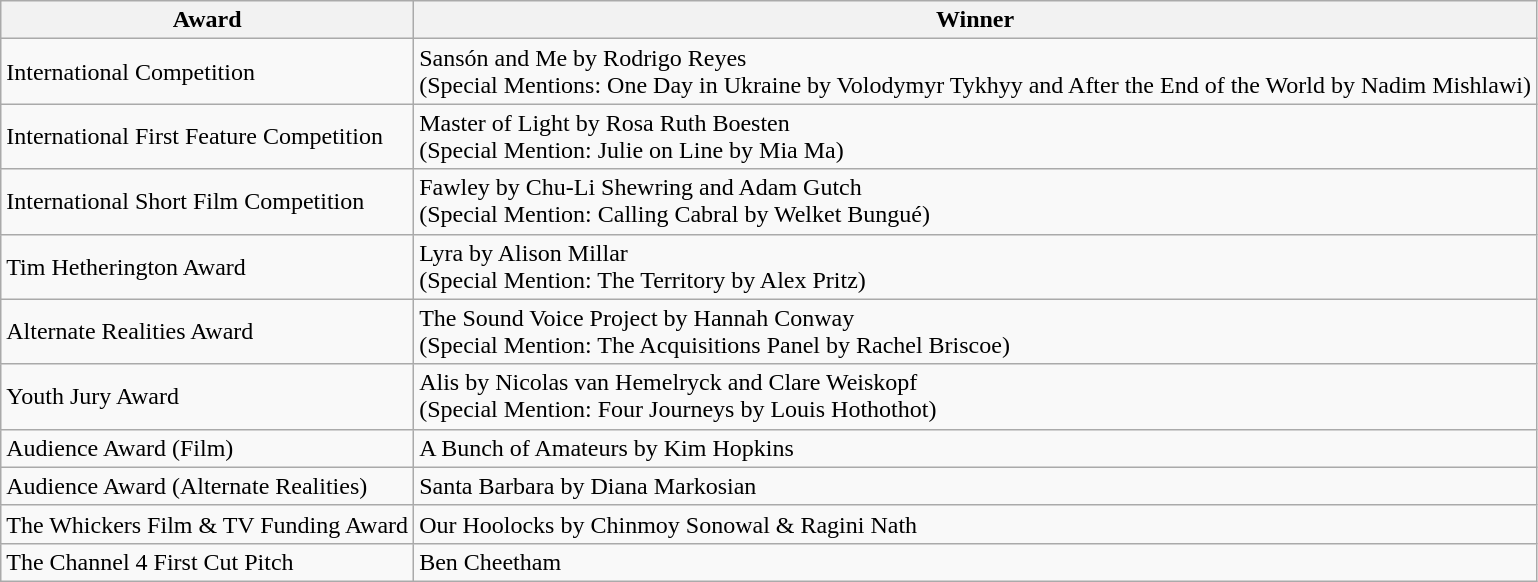<table class="wikitable">
<tr>
<th>Award</th>
<th>Winner</th>
</tr>
<tr>
<td>International Competition</td>
<td>Sansón and Me by Rodrigo Reyes<br>(Special Mentions: One Day in Ukraine by Volodymyr Tykhyy and After the End of the World by Nadim Mishlawi)</td>
</tr>
<tr>
<td>International First Feature Competition</td>
<td>Master of Light by Rosa Ruth Boesten<br>(Special Mention: Julie on Line by Mia Ma)</td>
</tr>
<tr>
<td>International Short Film Competition</td>
<td>Fawley by Chu-Li Shewring and Adam Gutch<br>(Special Mention: Calling Cabral by Welket Bungué)</td>
</tr>
<tr>
<td>Tim Hetherington Award</td>
<td>Lyra by Alison Millar<br>(Special Mention: The Territory by Alex Pritz)</td>
</tr>
<tr>
<td>Alternate Realities Award</td>
<td>The Sound Voice Project by Hannah Conway<br>(Special Mention: The Acquisitions Panel by Rachel Briscoe)</td>
</tr>
<tr>
<td>Youth Jury Award</td>
<td>Alis by Nicolas van Hemelryck and Clare Weiskopf<br>(Special Mention: Four Journeys by Louis Hothothot)</td>
</tr>
<tr>
<td>Audience Award (Film)</td>
<td>A Bunch of Amateurs by Kim Hopkins</td>
</tr>
<tr>
<td>Audience Award (Alternate Realities)</td>
<td>Santa Barbara by Diana Markosian</td>
</tr>
<tr>
<td>The Whickers Film & TV Funding Award</td>
<td>Our Hoolocks by Chinmoy Sonowal & Ragini Nath</td>
</tr>
<tr>
<td>The Channel 4 First Cut Pitch</td>
<td>Ben Cheetham</td>
</tr>
</table>
